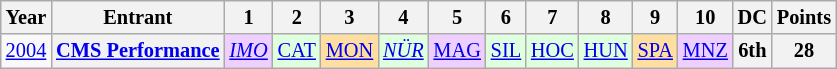<table class="wikitable" style="text-align:center; font-size:85%">
<tr>
<th>Year</th>
<th>Entrant</th>
<th>1</th>
<th>2</th>
<th>3</th>
<th>4</th>
<th>5</th>
<th>6</th>
<th>7</th>
<th>8</th>
<th>9</th>
<th>10</th>
<th>DC</th>
<th>Points</th>
</tr>
<tr>
<td><a href='#'>2004</a></td>
<th nowrap><a href='#'>CMS Performance</a></th>
<td style="background:#EFCFFF;"><em><a href='#'>IMO</a></em><br></td>
<td style="background:#DFFFDF;"><a href='#'>CAT</a><br></td>
<td style="background:#FFDF9F;"><a href='#'>MON</a><br></td>
<td style="background:#DFFFDF;"><em><a href='#'>NÜR</a></em><br></td>
<td style="background:#EFCFFF;"><a href='#'>MAG</a><br></td>
<td style="background:#DFFFDF;"><a href='#'>SIL</a><br></td>
<td style="background:#DFFFDF;"><a href='#'>HOC</a><br></td>
<td style="background:#DFFFDF;"><a href='#'>HUN</a><br></td>
<td style="background:#FFDF9F;"><a href='#'>SPA</a><br></td>
<td style="background:#EFCFFF;"><a href='#'>MNZ</a><br></td>
<th>6th</th>
<th>28</th>
</tr>
</table>
